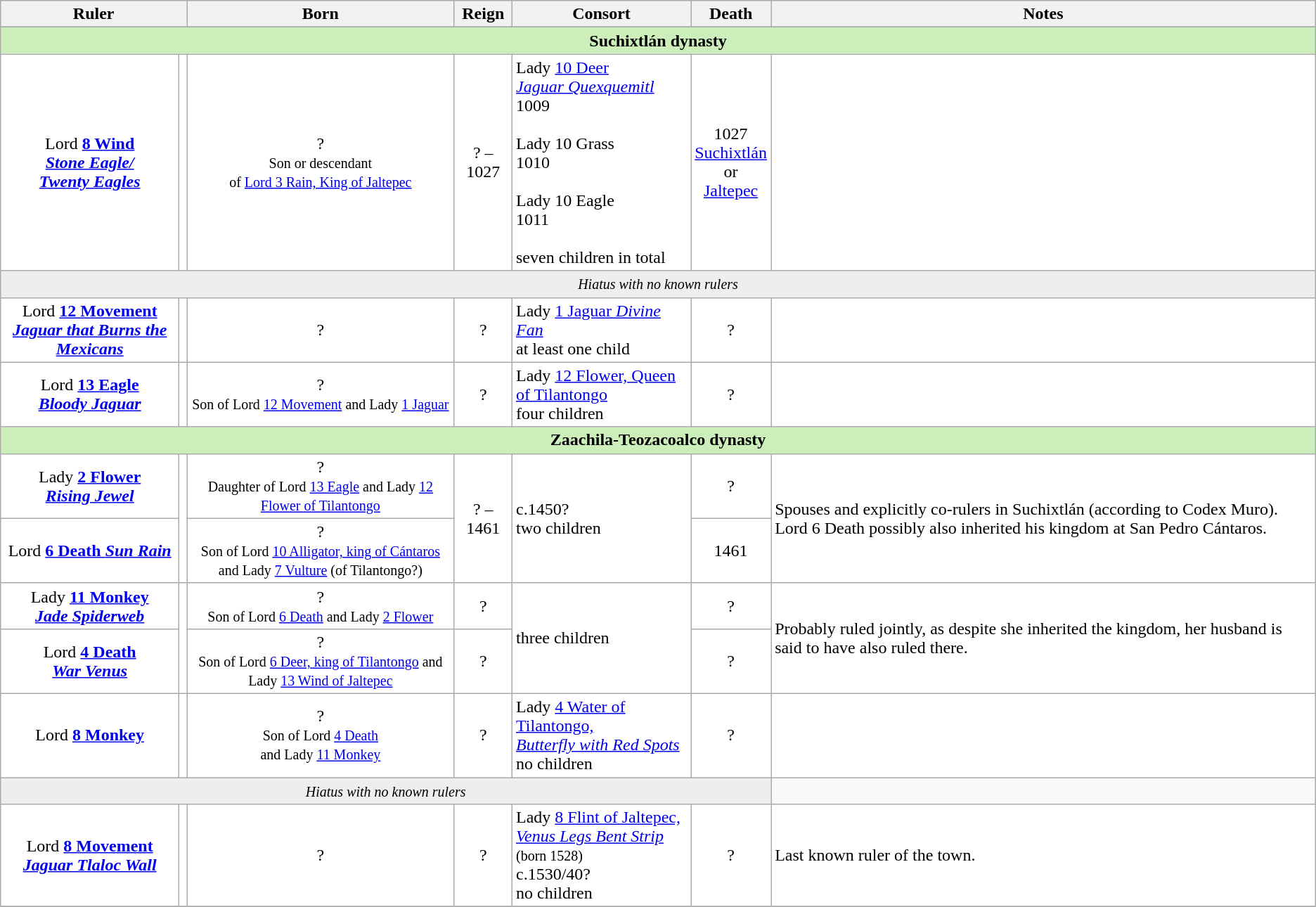<table class="wikitable">
<tr>
<th colspan=2>Ruler</th>
<th>Born</th>
<th>Reign</th>
<th>Consort</th>
<th>Death</th>
<th>Notes</th>
</tr>
<tr>
</tr>
<tr bgcolor=#ceb>
<td align="center" colspan="7"><strong>Suchixtlán dynasty</strong></td>
</tr>
<tr bgcolor=#fff>
<td align="center">Lord <strong><a href='#'>8 Wind<br><em>Stone Eagle/<br>Twenty Eagles</em></a></strong></td>
<td></td>
<td align="center">?<br><small>Son or descendant<br>of <a href='#'>Lord 3 Rain, King of Jaltepec</a></small></td>
<td align="center">? – 1027</td>
<td>Lady <a href='#'>10 Deer<br><em>Jaguar Quexquemitl</em></a><br>1009<br><br>Lady 10 Grass<br>1010<br><br>Lady 10 Eagle<br>1011<br><br>seven children in total</td>
<td align="center">1027<br><a href='#'>Suchixtlán</a><br>or <a href='#'>Jaltepec</a></td>
<td></td>
</tr>
<tr bgcolor=#eee>
<td align="center" colspan="7"><small><em>Hiatus with no known rulers</em></small></td>
</tr>
<tr bgcolor=#fff>
<td align="center">Lord <strong><a href='#'>12 Movement<br><em>Jaguar that Burns the Mexicans</em></a></strong></td>
<td></td>
<td align="center">?</td>
<td align="center">?</td>
<td>Lady <a href='#'>1 Jaguar <em>Divine Fan</em></a><br>at least one child</td>
<td align="center">?</td>
<td></td>
</tr>
<tr bgcolor=#fff>
<td align="center">Lord <strong><a href='#'>13 Eagle<br><em>Bloody Jaguar</em></a></strong></td>
<td></td>
<td align="center">?<br><small>Son of Lord <a href='#'>12 Movement</a> and Lady <a href='#'>1 Jaguar</a></small></td>
<td align="center">?</td>
<td>Lady <a href='#'>12 Flower, Queen of Tilantongo</a><br>four children</td>
<td align="center">?</td>
<td></td>
</tr>
<tr bgcolor=#ceb>
<td align="center" colspan="7"><strong>Zaachila-Teozacoalco dynasty</strong></td>
</tr>
<tr bgcolor=#fff>
<td align="center">Lady <strong><a href='#'>2 Flower<br><em>Rising Jewel</em></a></strong></td>
<td rowspan="2"></td>
<td align="center">?<br><small>Daughter of Lord <a href='#'>13 Eagle</a> and Lady <a href='#'>12 Flower of Tilantongo</a></small></td>
<td align="center" rowspan="2">? – 1461</td>
<td rowspan="2">c.1450?<br>two children</td>
<td align="center">?</td>
<td rowspan="2">Spouses and explicitly co-rulers in Suchixtlán (according to Codex Muro). Lord 6 Death possibly also inherited his kingdom at San Pedro Cántaros.</td>
</tr>
<tr bgcolor=#fff>
<td align="center">Lord <strong><a href='#'>6 Death <em>Sun Rain</em></a></strong></td>
<td align="center">?<br><small>Son of Lord <a href='#'>10 Alligator, king of Cántaros</a> and Lady <a href='#'>7 Vulture</a> (of Tilantongo?)</small></td>
<td align="center">1461</td>
</tr>
<tr bgcolor=#fff>
<td align="center">Lady <strong><a href='#'>11 Monkey<br><em>Jade Spiderweb</em></a></strong></td>
<td rowspan="2"></td>
<td align="center">?<br><small>Son of Lord <a href='#'>6 Death</a> and Lady <a href='#'>2 Flower</a></small></td>
<td align="center">?</td>
<td rowspan="2">three children</td>
<td align="center">?</td>
<td rowspan="2">Probably ruled jointly, as despite she inherited the kingdom, her husband is said to have also ruled there.</td>
</tr>
<tr bgcolor=#fff>
<td align="center">Lord <strong><a href='#'>4 Death<br><em>War Venus</em></a></strong></td>
<td align="center">?<br><small>Son of Lord <a href='#'>6 Deer, king of Tilantongo</a> and Lady <a href='#'>13 Wind of Jaltepec</a></small></td>
<td align="center">?</td>
<td align="center">?</td>
</tr>
<tr bgcolor=#fff>
<td align="center">Lord <strong><a href='#'>8 Monkey</a></strong></td>
<td></td>
<td align="center">?<br><small>Son of Lord <a href='#'>4 Death</a><br>and Lady <a href='#'>11 Monkey</a></small></td>
<td align="center">?</td>
<td>Lady <a href='#'>4 Water of Tilantongo,<br><em>Butterfly with Red Spots</em></a><br>no children</td>
<td align="center">?</td>
<td></td>
</tr>
<tr bgcolor=#eee>
<td align="center" colspan="6"><small><em>Hiatus with no known rulers</em></small></td>
</tr>
<tr bgcolor=#fff>
<td align="center">Lord <strong><a href='#'>8 Movement <em>Jaguar Tlaloc Wall</em></a></strong></td>
<td></td>
<td align="center">?</td>
<td align="center">?</td>
<td>Lady <a href='#'>8 Flint of Jaltepec,<br><em>Venus Legs Bent Strip</em></a><br><small>(born 1528)</small><br>c.1530/40?<br>no children</td>
<td align="center">?</td>
<td>Last known ruler of the town.</td>
</tr>
<tr>
</tr>
</table>
